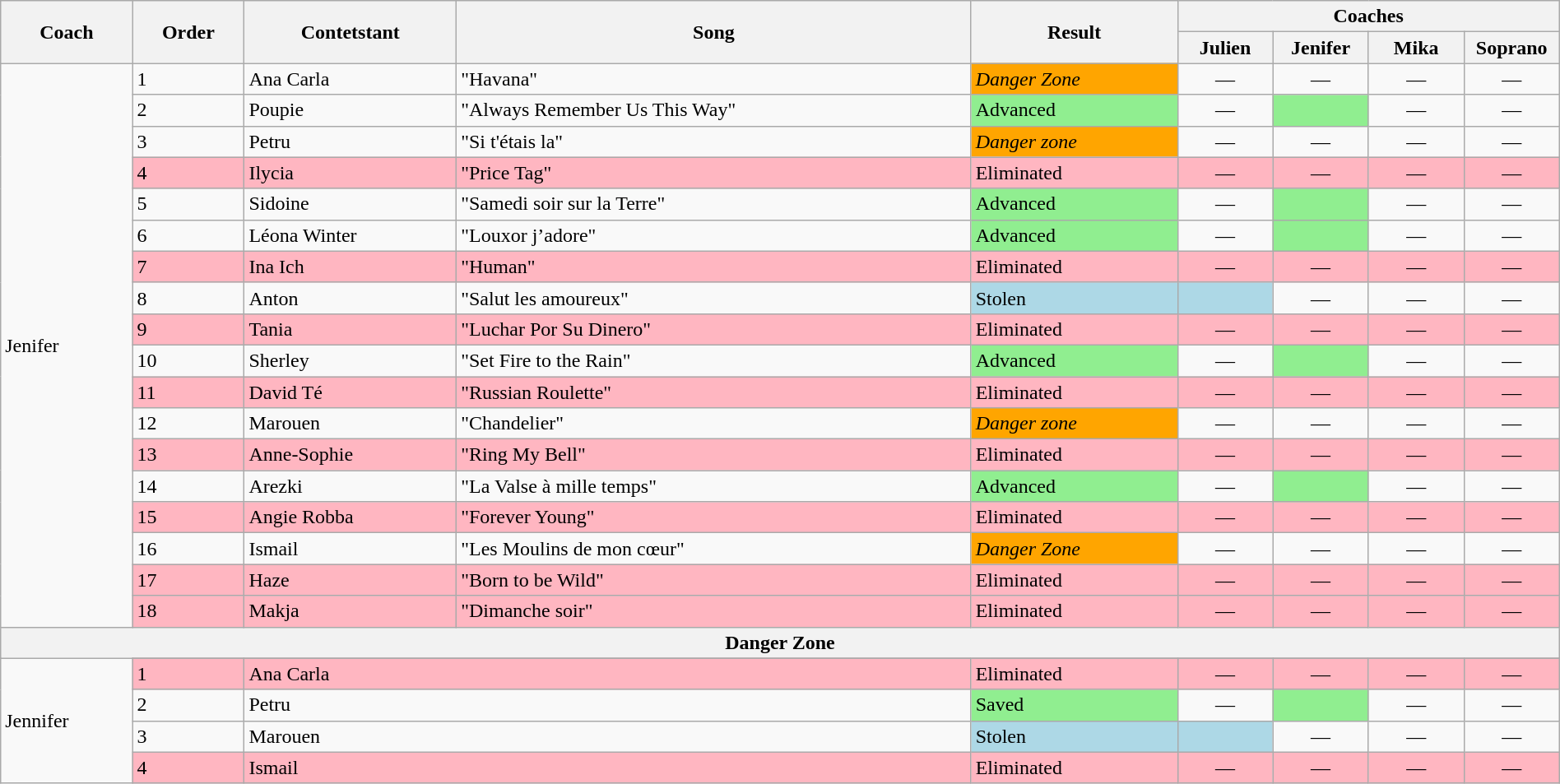<table class="wikitable" style="width:100%;">
<tr>
<th rowspan="2">Coach</th>
<th rowspan="2" scope="col">Order</th>
<th rowspan="2" scope="col">Contetstant</th>
<th rowspan="2" scope="col">Song</th>
<th rowspan="2">Result</th>
<th colspan="4" scope="col">Coaches</th>
</tr>
<tr>
<th scope="col" width="70">Julien</th>
<th scope="col" width="70">Jenifer</th>
<th scope="col" width="70">Mika</th>
<th scope="col" width="70">Soprano</th>
</tr>
<tr>
<td rowspan="18">Jenifer</td>
<td>1</td>
<td>Ana Carla</td>
<td>"Havana"</td>
<td style="background:orange;"><em>Danger Zone</em></td>
<td style="text-align:center;">—</td>
<td style="text-align:center;">—</td>
<td style="text-align:center;">—</td>
<td style="text-align:center;">—</td>
</tr>
<tr>
<td>2</td>
<td>Poupie</td>
<td>"Always Remember Us This Way"</td>
<td style="background:#90EE90;">Advanced</td>
<td style="text-align:center;">—</td>
<td style="background:#90EE90;text-align:center"><strong></strong></td>
<td style="text-align:center;">—</td>
<td style="text-align:center;">—</td>
</tr>
<tr>
<td>3</td>
<td>Petru</td>
<td>"Si t'étais la"</td>
<td style="background:orange;"><em>Danger zone</em></td>
<td style="text-align:center;">—</td>
<td style="text-align:center;">—</td>
<td style="text-align:center;">—</td>
<td style="text-align:center;">—</td>
</tr>
<tr style="background:lightpink">
<td>4</td>
<td>Ilycia</td>
<td>"Price Tag"</td>
<td>Eliminated</td>
<td style="text-align:center;">—</td>
<td style="text-align:center;">—</td>
<td style="text-align:center;">—</td>
<td style="text-align:center;">—</td>
</tr>
<tr>
<td>5</td>
<td>Sidoine</td>
<td>"Samedi soir sur la Terre"</td>
<td style="background:#90EE90;">Advanced</td>
<td style="text-align:center;">—</td>
<td style="background:#90EE90;text-align:center"><strong></strong></td>
<td style="text-align:center;">—</td>
<td style="text-align:center;">—</td>
</tr>
<tr>
<td>6</td>
<td>Léona Winter</td>
<td>"Louxor j’adore"</td>
<td style="background:#90EE90;">Advanced</td>
<td style="text-align:center;">—</td>
<td style="background:#90EE90;text-align:center"><strong></strong></td>
<td style="text-align:center;">—</td>
<td style="text-align:center;">—</td>
</tr>
<tr style="background:lightpink">
<td>7</td>
<td>Ina Ich</td>
<td>"Human"</td>
<td>Eliminated</td>
<td style="text-align:center;">—</td>
<td style="text-align:center;">—</td>
<td style="text-align:center;">—</td>
<td style="text-align:center;">—</td>
</tr>
<tr>
<td>8</td>
<td>Anton</td>
<td>"Salut les amoureux"</td>
<td style="background:lightblue;">Stolen</td>
<td style="background:lightblue;text-align:center"><strong></strong></td>
<td style="text-align:center;">—</td>
<td style="text-align:center;">—</td>
<td style="text-align:center;">—</td>
</tr>
<tr style="background:lightpink">
<td>9</td>
<td>Tania</td>
<td>"Luchar Por Su Dinero"</td>
<td>Eliminated</td>
<td style="text-align:center;">—</td>
<td style="text-align:center;">—</td>
<td style="text-align:center;">—</td>
<td style="text-align:center;">—</td>
</tr>
<tr>
<td>10</td>
<td>Sherley</td>
<td>"Set Fire to the Rain"</td>
<td style="background:#90EE90;">Advanced</td>
<td style="text-align:center;">—</td>
<td style="background:#90EE90;text-align:center"><strong></strong></td>
<td style="text-align:center;">—</td>
<td style="text-align:center;">—</td>
</tr>
<tr style="background:lightpink">
<td>11</td>
<td>David Té</td>
<td>"Russian Roulette"</td>
<td>Eliminated</td>
<td style="text-align:center;">—</td>
<td style="text-align:center;">—</td>
<td style="text-align:center;">—</td>
<td style="text-align:center;">—</td>
</tr>
<tr>
<td>12</td>
<td>Marouen</td>
<td>"Chandelier"</td>
<td style="background:orange;"><em>Danger zone</em></td>
<td style="text-align:center;">—</td>
<td style="text-align:center;">—</td>
<td style="text-align:center;">—</td>
<td style="text-align:center;">—</td>
</tr>
<tr style="background:lightpink">
<td>13</td>
<td>Anne-Sophie</td>
<td>"Ring My Bell"</td>
<td>Eliminated</td>
<td style="text-align:center;">—</td>
<td style="text-align:center;">—</td>
<td style="text-align:center;">—</td>
<td style="text-align:center;">—</td>
</tr>
<tr>
<td>14</td>
<td>Arezki</td>
<td>"La Valse à mille temps"</td>
<td style="background:#90EE90;">Advanced</td>
<td style="text-align:center;">—</td>
<td style="background:#90EE90;text-align:center"><strong></strong></td>
<td style="text-align:center;">—</td>
<td style="text-align:center;">—</td>
</tr>
<tr style="background:lightpink">
<td>15</td>
<td>Angie Robba</td>
<td>"Forever Young"</td>
<td>Eliminated</td>
<td style="text-align:center;">—</td>
<td style="text-align:center;">—</td>
<td style="text-align:center;">—</td>
<td style="text-align:center;">—</td>
</tr>
<tr>
<td>16</td>
<td>Ismail</td>
<td>"Les Moulins de mon cœur"</td>
<td style="background:orange;"><em>Danger Zone</em></td>
<td style="text-align:center;">—</td>
<td style="text-align:center;">—</td>
<td style="text-align:center;">—</td>
<td style="text-align:center;">—</td>
</tr>
<tr style="background:lightpink">
<td>17</td>
<td>Haze</td>
<td>"Born to be Wild"</td>
<td>Eliminated</td>
<td style="text-align:center;">—</td>
<td style="text-align:center;">—</td>
<td style="text-align:center;">—</td>
<td style="text-align:center;">—</td>
</tr>
<tr style="background:lightpink">
<td>18</td>
<td>Makja</td>
<td>"Dimanche soir"</td>
<td>Eliminated</td>
<td style="text-align:center;">—</td>
<td style="text-align:center;">—</td>
<td style="text-align:center;">—</td>
<td style="text-align:center;">—</td>
</tr>
<tr>
<th colspan="9" scope="col">Danger Zone</th>
</tr>
<tr>
<td rowspan="5">Jennifer</td>
</tr>
<tr style="background:lightpink;">
<td>1</td>
<td colspan="2">Ana Carla</td>
<td>Eliminated</td>
<td style="text-align:center;">—</td>
<td style="text-align:center;">—</td>
<td style="text-align:center;">—</td>
<td style="text-align:center;">—</td>
</tr>
<tr>
<td>2</td>
<td colspan="2">Petru</td>
<td style="background:#90EE90;">Saved</td>
<td style="text-align:center;">—</td>
<td style="background:#90EE90;text-align:center"><strong></strong></td>
<td style="text-align:center;">—</td>
<td style="text-align:center;">—</td>
</tr>
<tr>
<td>3</td>
<td colspan="2">Marouen</td>
<td style="background: lightblue;">Stolen</td>
<td style="background: lightblue;text-align:center"><strong></strong></td>
<td style="text-align:center;">—</td>
<td style="text-align:center;">—</td>
<td style="text-align:center;">—</td>
</tr>
<tr style="background:lightpink;">
<td>4</td>
<td colspan="2">Ismail</td>
<td>Eliminated</td>
<td style="text-align:center;">—</td>
<td style="text-align:center;">—</td>
<td style="text-align:center;">—</td>
<td style="text-align:center;">—</td>
</tr>
</table>
